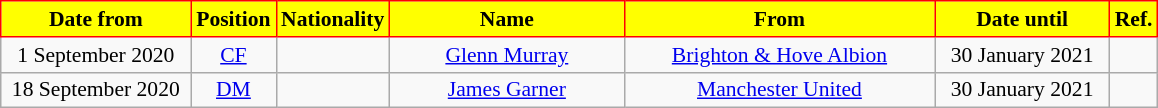<table class="wikitable"  style="text-align:center; font-size:90%; ">
<tr>
<th style="background:#FFFF00; color:black; border:1px solid red; width:120px;">Date from</th>
<th style="background:#FFFF00; color:black; border:1px solid red; width:50px;">Position</th>
<th style="background:#FFFF00; color:black; border:1px solid red; width:50px;">Nationality</th>
<th style="background:#FFFF00; color:black; border:1px solid red; width:150px;">Name</th>
<th style="background:#FFFF00; color:black; border:1px solid red; width:200px;">From</th>
<th style="background:#FFFF00; color:black; border:1px solid red; width:110px;">Date until</th>
<th style="background:#FFFF00; color:black; border:1px solid red; width:25px;">Ref.</th>
</tr>
<tr>
<td>1 September 2020</td>
<td><a href='#'>CF</a></td>
<td></td>
<td><a href='#'>Glenn Murray</a></td>
<td> <a href='#'>Brighton & Hove Albion</a></td>
<td>30 January 2021</td>
<td></td>
</tr>
<tr>
<td>18 September 2020</td>
<td><a href='#'>DM</a></td>
<td></td>
<td><a href='#'>James Garner</a></td>
<td> <a href='#'>Manchester United</a></td>
<td>30 January 2021</td>
<td></td>
</tr>
</table>
